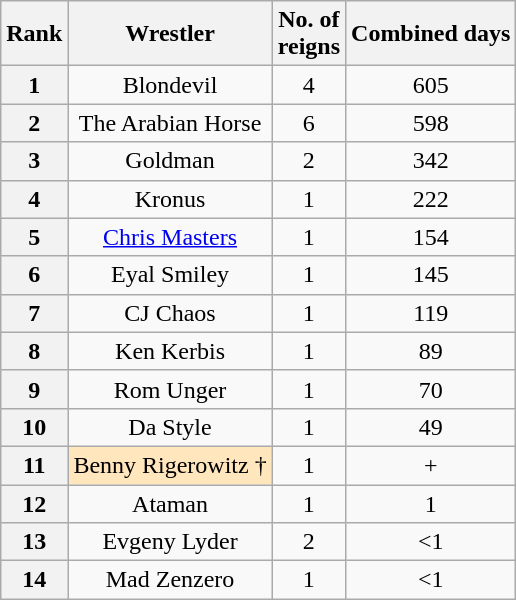<table class="wikitable sortable" style="text-align: center">
<tr>
<th>Rank</th>
<th>Wrestler</th>
<th>No. of<br>reigns</th>
<th data-sort-type="number">Combined days</th>
</tr>
<tr>
<th>1</th>
<td>Blondevil</td>
<td>4</td>
<td>605</td>
</tr>
<tr>
<th>2</th>
<td>The Arabian Horse</td>
<td>6</td>
<td>598</td>
</tr>
<tr>
<th>3</th>
<td>Goldman</td>
<td>2</td>
<td>342</td>
</tr>
<tr>
<th>4</th>
<td>Kronus</td>
<td>1</td>
<td>222</td>
</tr>
<tr>
<th>5</th>
<td><a href='#'>Chris Masters</a></td>
<td>1</td>
<td>154</td>
</tr>
<tr>
<th>6</th>
<td>Eyal Smiley</td>
<td>1</td>
<td>145</td>
</tr>
<tr>
<th>7</th>
<td>CJ Chaos</td>
<td>1</td>
<td>119</td>
</tr>
<tr>
<th>8</th>
<td>Ken Kerbis</td>
<td>1</td>
<td>89</td>
</tr>
<tr>
<th>9</th>
<td>Rom Unger</td>
<td>1</td>
<td>70</td>
</tr>
<tr>
<th>10</th>
<td>Da Style</td>
<td>1</td>
<td>49</td>
</tr>
<tr>
<th>11</th>
<td style="background-color:#ffe6bd">Benny Rigerowitz †</td>
<td>1</td>
<td>+</td>
</tr>
<tr>
<th>12</th>
<td>Ataman</td>
<td>1</td>
<td>1</td>
</tr>
<tr>
<th>13</th>
<td>Evgeny Lyder</td>
<td>2</td>
<td><1</td>
</tr>
<tr>
<th>14</th>
<td>Mad Zenzero</td>
<td>1</td>
<td><1</td>
</tr>
</table>
